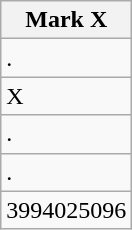<table class="wikitable">
<tr>
<th>Mark X</th>
</tr>
<tr>
<td>.</td>
</tr>
<tr>
<td>X</td>
</tr>
<tr>
<td>.</td>
</tr>
<tr>
<td>.</td>
</tr>
<tr>
<td>3994025096</td>
</tr>
</table>
